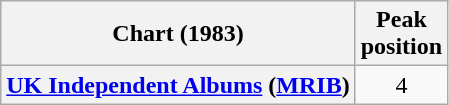<table class="wikitable plainrowheaders">
<tr>
<th scope="col">Chart (1983)</th>
<th scope="col">Peak<br>position</th>
</tr>
<tr>
<th scope="row"><a href='#'>UK Independent Albums</a> (<a href='#'>MRIB</a>)</th>
<td style="text-align:center;">4</td>
</tr>
</table>
